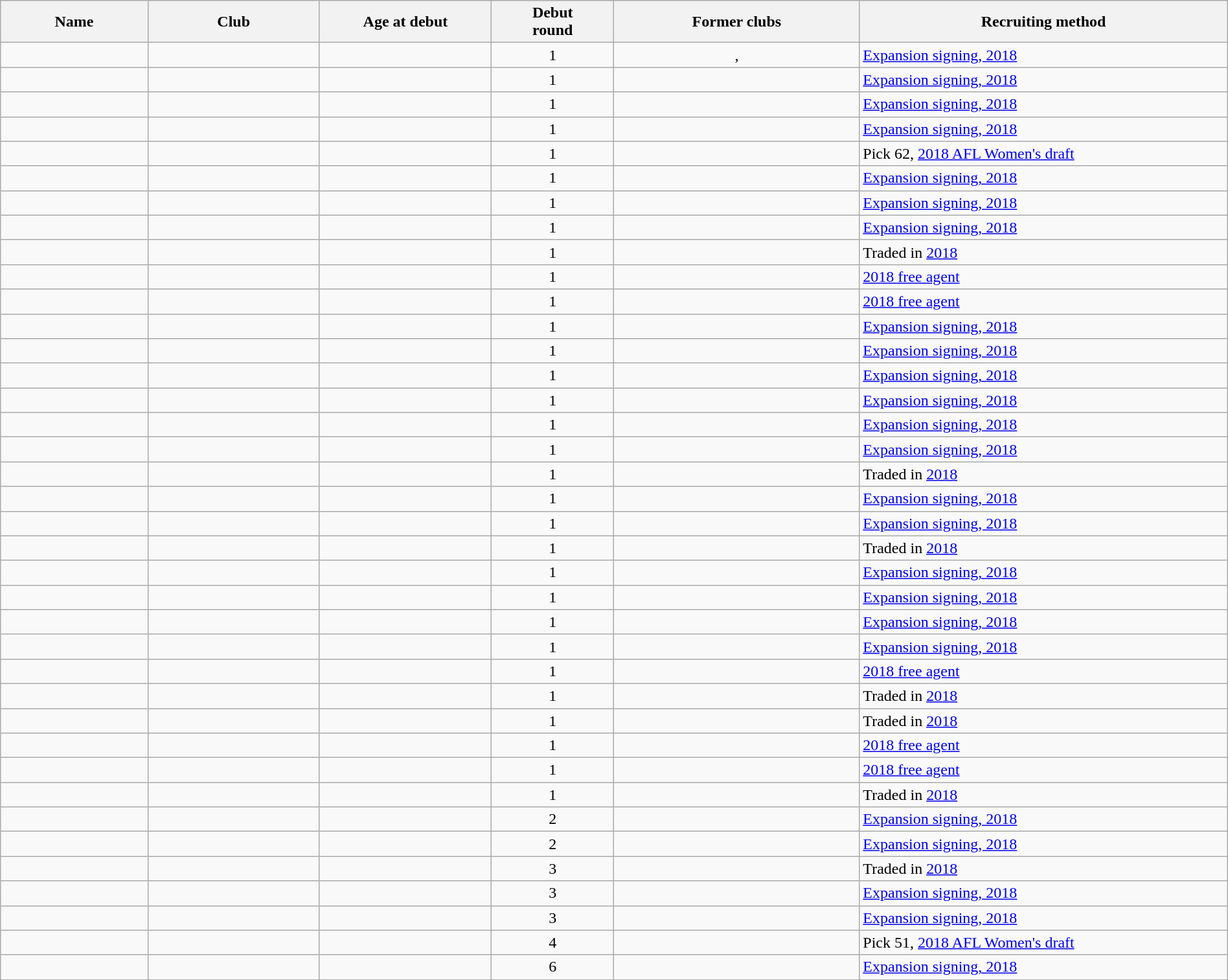<table class="wikitable sortable" style="width:100%; text-align: center;">
<tr style="background:#efefef;">
<th style="width:6%;">Name</th>
<th width=7%>Club</th>
<th style="width:7%;">Age at debut</th>
<th width=5%>Debut<br>round  </th>
<th style="width:10%;">Former clubs</th>
<th style="width:15%;">Recruiting method</th>
</tr>
<tr>
<td align="left"></td>
<td></td>
<td></td>
<td>1</td>
<td>, </td>
<td align="left"><a href='#'>Expansion signing, 2018</a></td>
</tr>
<tr>
<td align="left"></td>
<td></td>
<td></td>
<td>1</td>
<td></td>
<td align="left"><a href='#'>Expansion signing, 2018</a></td>
</tr>
<tr>
<td align="left"></td>
<td></td>
<td></td>
<td>1</td>
<td></td>
<td align="left"><a href='#'>Expansion signing, 2018</a></td>
</tr>
<tr>
<td align="left"></td>
<td></td>
<td></td>
<td>1</td>
<td></td>
<td align="left"><a href='#'>Expansion signing, 2018</a></td>
</tr>
<tr>
<td align="left"></td>
<td></td>
<td></td>
<td>1</td>
<td></td>
<td align="left">Pick 62, <a href='#'>2018 AFL Women's draft</a></td>
</tr>
<tr>
<td align="left"></td>
<td></td>
<td></td>
<td>1</td>
<td></td>
<td align="left"><a href='#'>Expansion signing, 2018</a></td>
</tr>
<tr>
<td align="left"></td>
<td></td>
<td></td>
<td>1</td>
<td></td>
<td align="left"><a href='#'>Expansion signing, 2018</a></td>
</tr>
<tr>
<td align="left"></td>
<td></td>
<td></td>
<td>1</td>
<td></td>
<td align="left"><a href='#'>Expansion signing, 2018</a></td>
</tr>
<tr>
<td align="left"></td>
<td></td>
<td></td>
<td>1</td>
<td></td>
<td align="left">Traded in <a href='#'>2018</a></td>
</tr>
<tr>
<td align="left"></td>
<td></td>
<td></td>
<td>1</td>
<td></td>
<td align="left"><a href='#'>2018 free agent</a></td>
</tr>
<tr>
<td align="left"></td>
<td></td>
<td></td>
<td>1</td>
<td></td>
<td align="left"><a href='#'>2018 free agent</a></td>
</tr>
<tr>
<td align="left"></td>
<td></td>
<td></td>
<td>1</td>
<td></td>
<td align="left"><a href='#'>Expansion signing, 2018</a></td>
</tr>
<tr>
<td align="left"></td>
<td></td>
<td></td>
<td>1</td>
<td></td>
<td align="left"><a href='#'>Expansion signing, 2018</a></td>
</tr>
<tr>
<td align="left"></td>
<td></td>
<td></td>
<td>1</td>
<td></td>
<td align="left"><a href='#'>Expansion signing, 2018</a></td>
</tr>
<tr>
<td align="left"></td>
<td></td>
<td></td>
<td>1</td>
<td></td>
<td align="left"><a href='#'>Expansion signing, 2018</a></td>
</tr>
<tr>
<td align="left"></td>
<td></td>
<td></td>
<td>1</td>
<td></td>
<td align="left"><a href='#'>Expansion signing, 2018</a></td>
</tr>
<tr>
<td align="left"></td>
<td></td>
<td></td>
<td>1</td>
<td></td>
<td align="left"><a href='#'>Expansion signing, 2018</a></td>
</tr>
<tr>
<td align="left"></td>
<td></td>
<td></td>
<td>1</td>
<td></td>
<td align="left">Traded in <a href='#'>2018</a></td>
</tr>
<tr>
<td align="left"></td>
<td></td>
<td></td>
<td>1</td>
<td></td>
<td align="left"><a href='#'>Expansion signing, 2018</a></td>
</tr>
<tr>
<td align="left"></td>
<td></td>
<td></td>
<td>1</td>
<td></td>
<td align="left"><a href='#'>Expansion signing, 2018</a></td>
</tr>
<tr>
<td align="left"></td>
<td></td>
<td></td>
<td>1</td>
<td></td>
<td align="left">Traded in <a href='#'>2018</a></td>
</tr>
<tr>
<td align="left"></td>
<td></td>
<td></td>
<td>1</td>
<td></td>
<td align="left"><a href='#'>Expansion signing, 2018</a></td>
</tr>
<tr>
<td align="left"></td>
<td></td>
<td></td>
<td>1</td>
<td></td>
<td align="left"><a href='#'>Expansion signing, 2018</a></td>
</tr>
<tr>
<td align="left"></td>
<td></td>
<td></td>
<td>1</td>
<td></td>
<td align="left"><a href='#'>Expansion signing, 2018</a></td>
</tr>
<tr>
<td align="left"></td>
<td></td>
<td></td>
<td>1</td>
<td></td>
<td align="left"><a href='#'>Expansion signing, 2018</a></td>
</tr>
<tr>
<td align="left"></td>
<td></td>
<td></td>
<td>1</td>
<td></td>
<td align="left"><a href='#'>2018 free agent</a></td>
</tr>
<tr>
<td align="left"></td>
<td></td>
<td></td>
<td>1</td>
<td></td>
<td align="left">Traded in <a href='#'>2018</a></td>
</tr>
<tr>
<td align="left"></td>
<td></td>
<td></td>
<td>1</td>
<td></td>
<td align="left">Traded in <a href='#'>2018</a></td>
</tr>
<tr>
<td align="left"></td>
<td></td>
<td></td>
<td>1</td>
<td></td>
<td align="left"><a href='#'>2018 free agent</a></td>
</tr>
<tr>
<td align="left"></td>
<td></td>
<td></td>
<td>1</td>
<td></td>
<td align="left"><a href='#'>2018 free agent</a></td>
</tr>
<tr>
<td align="left"></td>
<td></td>
<td></td>
<td>1</td>
<td></td>
<td align="left">Traded in <a href='#'>2018</a></td>
</tr>
<tr>
<td align="left"></td>
<td></td>
<td></td>
<td>2</td>
<td></td>
<td align="left"><a href='#'>Expansion signing, 2018</a></td>
</tr>
<tr>
<td align="left"></td>
<td></td>
<td></td>
<td>2</td>
<td></td>
<td align="left"><a href='#'>Expansion signing, 2018</a></td>
</tr>
<tr>
<td align="left"></td>
<td></td>
<td></td>
<td>3</td>
<td></td>
<td align="left">Traded in <a href='#'>2018</a></td>
</tr>
<tr>
<td align="left"></td>
<td></td>
<td></td>
<td>3</td>
<td></td>
<td align="left"><a href='#'>Expansion signing, 2018</a></td>
</tr>
<tr>
<td align="left"></td>
<td></td>
<td></td>
<td>3</td>
<td></td>
<td align="left"><a href='#'>Expansion signing, 2018</a></td>
</tr>
<tr>
<td align="left"></td>
<td></td>
<td></td>
<td>4</td>
<td></td>
<td align="left">Pick 51, <a href='#'>2018 AFL Women's draft</a></td>
</tr>
<tr>
<td align="left"></td>
<td></td>
<td></td>
<td>6</td>
<td></td>
<td align="left"><a href='#'>Expansion signing, 2018</a></td>
</tr>
</table>
